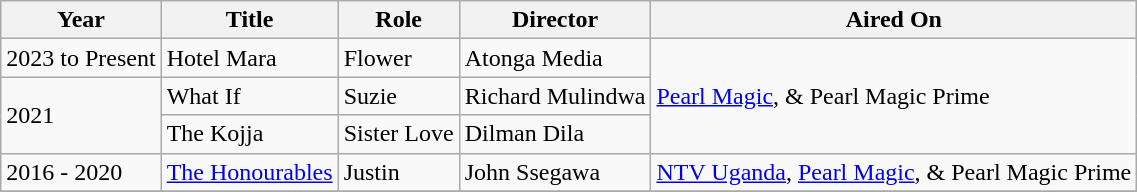<table class="wikitable">
<tr>
<th>Year</th>
<th>Title</th>
<th>Role</th>
<th>Director</th>
<th>Aired On</th>
</tr>
<tr>
<td>2023 to Present</td>
<td>Hotel Mara</td>
<td>Flower</td>
<td>Atonga Media</td>
<td rowspan="3"><a href='#'>Pearl Magic</a>, & Pearl Magic Prime</td>
</tr>
<tr>
<td rowspan="2">2021</td>
<td>What If</td>
<td>Suzie</td>
<td>Richard Mulindwa</td>
</tr>
<tr>
<td>The Kojja</td>
<td>Sister Love</td>
<td>Dilman Dila</td>
</tr>
<tr>
<td>2016 - 2020</td>
<td><a href='#'>The Honourables</a></td>
<td>Justin</td>
<td>John Ssegawa</td>
<td><a href='#'>NTV Uganda</a>, <a href='#'>Pearl Magic</a>, & Pearl Magic Prime</td>
</tr>
<tr>
</tr>
</table>
